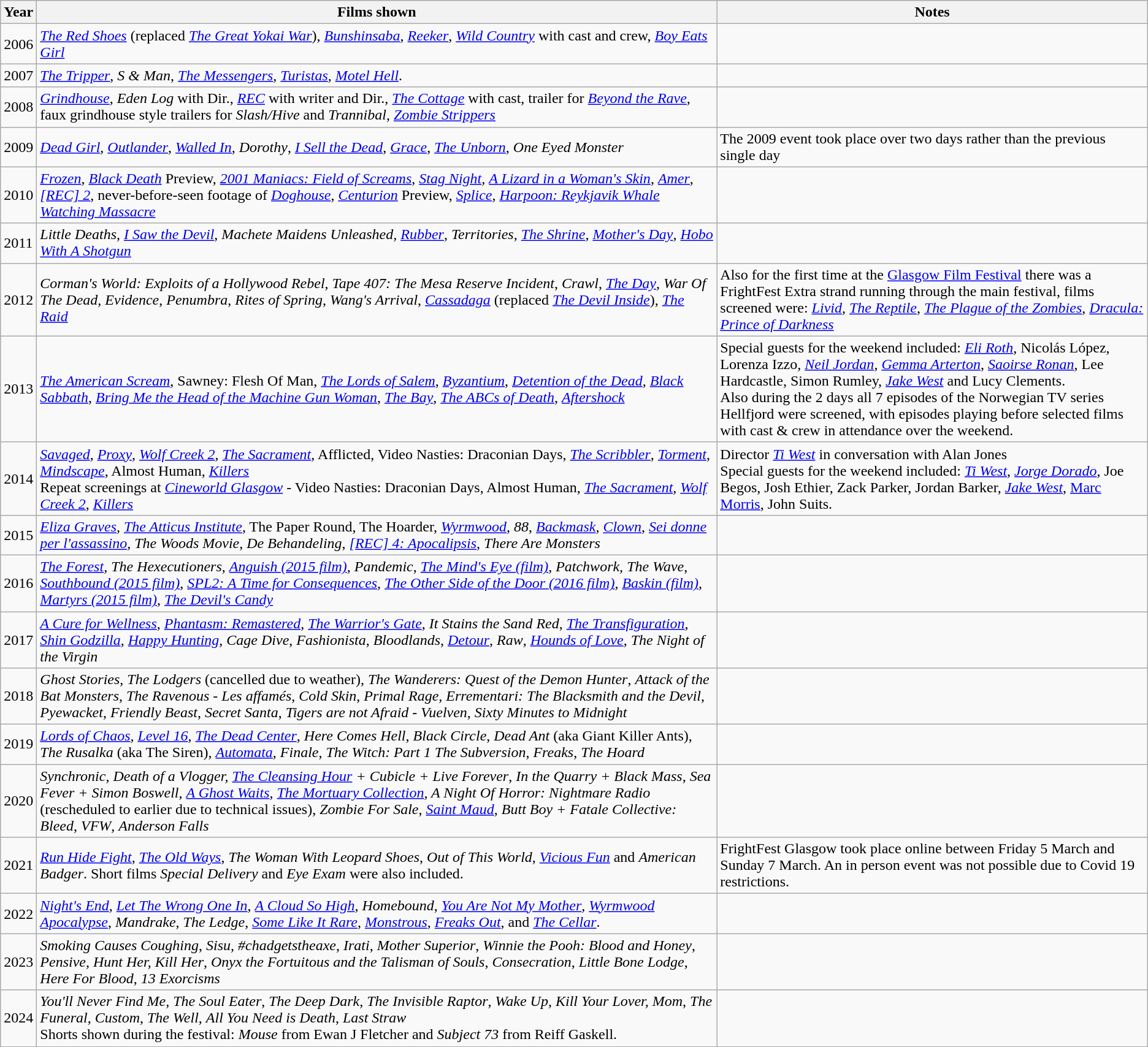<table class="wikitable sortable mw-collapsible mw-collapsed">
<tr>
<th>Year</th>
<th>Films shown</th>
<th>Notes</th>
</tr>
<tr>
<td>2006</td>
<td><em><a href='#'>The Red Shoes</a></em> (replaced <em><a href='#'>The Great Yokai War</a></em>), <em><a href='#'>Bunshinsaba</a></em>, <em><a href='#'>Reeker</a></em>, <em><a href='#'>Wild Country</a></em> with cast and crew, <em><a href='#'>Boy Eats Girl</a></em></td>
<td></td>
</tr>
<tr>
<td>2007</td>
<td><em><a href='#'>The Tripper</a></em>, <em>S & Man</em>, <em><a href='#'>The Messengers</a></em>, <em><a href='#'>Turistas</a></em>, <em><a href='#'>Motel Hell</a></em>.</td>
<td></td>
</tr>
<tr>
<td>2008</td>
<td><em><a href='#'>Grindhouse</a></em>, <em>Eden Log</em> with Dir., <em><a href='#'>REC</a></em> with writer and Dir., <em><a href='#'>The Cottage</a></em> with cast, trailer for <em><a href='#'>Beyond the Rave</a></em>, faux grindhouse style trailers for <em>Slash/Hive</em> and <em>Trannibal</em>, <em><a href='#'>Zombie Strippers</a></em></td>
<td></td>
</tr>
<tr>
<td>2009</td>
<td><em><a href='#'>Dead Girl</a></em>, <em><a href='#'>Outlander</a></em>, <em><a href='#'>Walled In</a>, Dorothy</em>, <em><a href='#'>I Sell the Dead</a></em>, <em><a href='#'>Grace</a></em>, <em><a href='#'>The Unborn</a></em>, <em>One Eyed Monster</em></td>
<td>The 2009 event took place over two days rather than the previous single day</td>
</tr>
<tr>
<td>2010</td>
<td><em><a href='#'>Frozen</a></em>, <em><a href='#'>Black Death</a></em> Preview, <em><a href='#'>2001 Maniacs: Field of Screams</a></em>, <em><a href='#'>Stag Night</a>,</em> <em><a href='#'>A Lizard in a Woman's Skin</a></em>, <em><a href='#'>Amer</a></em>, <em><a href='#'>[REC] 2</a></em>, never-before-seen footage of <em><a href='#'>Doghouse</a></em>, <em><a href='#'>Centurion</a></em> Preview, <em><a href='#'>Splice</a></em>, <em><a href='#'>Harpoon: Reykjavik Whale Watching Massacre</a></em></td>
<td></td>
</tr>
<tr>
<td>2011</td>
<td><em>Little Deaths</em>, <em><a href='#'>I Saw the Devil</a></em>, <em>Machete Maidens Unleashed,</em> <em><a href='#'>Rubber</a></em>, <em>Territories</em>, <em><a href='#'>The Shrine</a></em>, <em><a href='#'>Mother's Day</a></em>, <em><a href='#'>Hobo With A Shotgun</a></em></td>
<td></td>
</tr>
<tr>
<td>2012</td>
<td><em>Corman's World: Exploits of a Hollywood Rebel</em>, <em>Tape 407: The Mesa Reserve Incident</em>, <em>Crawl</em>, <em><a href='#'>The Day</a></em>, <em>War Of The Dead,</em> <em>Evidence</em>, <em>Penumbra</em>, <em>Rites of Spring</em>, <em>Wang's Arrival</em>, <em><a href='#'>Cassadaga</a></em> (replaced <em><a href='#'>The Devil Inside</a></em>), <em><a href='#'>The Raid</a></em></td>
<td>Also for the first time at the <a href='#'>Glasgow Film Festival</a> there was a FrightFest Extra strand running through the main festival, films screened were: <em><a href='#'>Livid</a></em>, <em><a href='#'>The Reptile</a></em>, <em><a href='#'>The Plague of the Zombies</a></em>, <em><a href='#'>Dracula: Prince of Darkness</a></em></td>
</tr>
<tr>
<td>2013</td>
<td><em><a href='#'>The American Scream</a></em>, Sawney: Flesh Of Man, <em><a href='#'>The Lords of Salem</a></em>, <em><a href='#'>Byzantium</a></em>, <em><a href='#'>Detention of the Dead</a>, <a href='#'>Black Sabbath</a></em>, <em><a href='#'>Bring Me the Head of the Machine Gun Woman</a></em>, <em><a href='#'>The Bay</a></em>, <em><a href='#'>The ABCs of Death</a></em>, <em><a href='#'>Aftershock</a></em></td>
<td>Special guests for the weekend included: <em><a href='#'>Eli Roth</a></em>, Nicolás López, Lorenza Izzo, <em><a href='#'>Neil Jordan</a></em>, <em><a href='#'>Gemma Arterton</a></em>, <em><a href='#'>Saoirse Ronan</a></em>, Lee Hardcastle, Simon Rumley, <em><a href='#'>Jake West</a></em> and Lucy Clements.<br>Also during the 2 days all 7 episodes of the Norwegian TV series Hellfjord were screened, with episodes playing before selected films with cast & crew in attendance over the weekend.</td>
</tr>
<tr>
<td>2014</td>
<td><em><a href='#'>Savaged</a></em>, <em><a href='#'>Proxy</a></em>, <em><a href='#'>Wolf Creek 2</a></em>, <em><a href='#'>The Sacrament</a></em>, Afflicted, Video Nasties: Draconian Days, <em><a href='#'>The Scribbler</a></em>, <em><a href='#'>Torment</a></em>, <em><a href='#'>Mindscape</a></em>, Almost Human, <em><a href='#'>Killers</a></em><br>Repeat screenings at <em><a href='#'>Cineworld Glasgow</a></em> - Video Nasties: Draconian Days, Almost Human, <em><a href='#'>The Sacrament</a></em>, <em><a href='#'>Wolf Creek 2</a></em>, <em><a href='#'>Killers</a></em></td>
<td>Director <em><a href='#'>Ti West</a></em> in conversation with Alan Jones<br>Special guests for the weekend included: <em><a href='#'>Ti West</a></em>, <em><a href='#'>Jorge Dorado</a></em>, Joe Begos, Josh Ethier, Zack Parker, Jordan Barker, <em><a href='#'>Jake West</a></em>, <a href='#'>Marc Morris</a>, John Suits.</td>
</tr>
<tr>
<td>2015</td>
<td><em><a href='#'>Eliza Graves</a>,</em> <em><a href='#'>The Atticus Institute</a></em>, The Paper Round, The Hoarder, <em><a href='#'>Wyrmwood</a></em>, <em>88</em>, <em><a href='#'>Backmask</a>,</em> <em><a href='#'>Clown</a></em>, <em><a href='#'>Sei donne per l'assassino</a></em>, <em>The Woods Movie</em>, <em>De Behandeling</em>, <em><a href='#'>[REC] 4: Apocalipsis</a></em>, <em>There Are Monsters</em></td>
<td></td>
</tr>
<tr>
<td>2016</td>
<td><em><a href='#'>The Forest</a>, The Hexecutioners</em>, <em><a href='#'>Anguish (2015 film)</a></em>, <em>Pandemic</em>, <em><a href='#'>The Mind's Eye (film)</a></em>, <em>Patchwork,</em> <em>The Wave</em>, <em><a href='#'>Southbound (2015 film)</a></em>, <em><a href='#'>SPL2: A Time for Consequences</a></em>, <em><a href='#'>The Other Side of the Door (2016 film)</a></em>, <em><a href='#'>Baskin (film)</a></em>, <em><a href='#'>Martyrs (2015 film)</a></em>, <em><a href='#'>The Devil's Candy</a></em></td>
<td></td>
</tr>
<tr>
<td>2017</td>
<td><em><a href='#'>A Cure for Wellness</a></em>, <a href='#'><em>Phantasm: Remastered</em></a>, <a href='#'><em>The Warrior's Gate</em></a>, <em>It Stains the Sand Red</em>, <a href='#'><em>The Transfiguration</em></a>, <em><a href='#'>Shin Godzilla</a></em>, <a href='#'><em>Happy Hunting</em></a>, <em>Cage Dive</em>, <em>Fashionista</em>, <em>Bloodlands</em>, <a href='#'><em>Detour</em></a>, <em>Raw</em>, <a href='#'><em>Hounds of Love</em></a>, <em>The Night of the Virgin</em></td>
<td></td>
</tr>
<tr>
<td>2018</td>
<td><em>Ghost Stories</em>, <em>The Lodgers</em> (cancelled due to weather), <em>The Wanderers: Quest of the Demon Hunter</em>, <em>Attack of the Bat Monsters</em>, <em>The Ravenous - Les affamés</em>, <em>Cold Skin</em>, <em>Primal Rage,</em> <em>Errementari: The Blacksmith and the Devil</em>, <em>Pyewacket</em>, <em>Friendly Beast</em>, <em>Secret Santa</em>, <em>Tigers are not Afraid - Vuelven</em>, <em>Sixty Minutes to Midnight</em></td>
<td></td>
</tr>
<tr>
<td>2019</td>
<td><em><a href='#'>Lords of Chaos</a>,</em> <em><a href='#'>Level 16</a></em>, <em><a href='#'>The Dead Center</a></em>, <em>Here Comes Hell</em>, <em>Black Circle</em>, <em>Dead Ant</em> (aka Giant Killer Ants), <em>The Rusalka</em> (aka The Siren), <em><a href='#'>Automata</a></em>, <em>Finale</em>, <em>The Witch: Part 1 The Subversion</em>, <em>Freaks</em>, <em>The Hoard</em></td>
<td></td>
</tr>
<tr>
<td>2020</td>
<td><em>Synchronic</em>, <em>Death of a Vlogger,</em> <em><a href='#'>The Cleansing Hour</a> + Cubicle + Live Forever</em>, <em>In the Quarry + Black Mass</em>, <em>Sea Fever + Simon Boswell</em>, <em><a href='#'>A Ghost Waits</a></em>, <em><a href='#'>The Mortuary Collection</a>, A Night Of Horror: Nightmare Radio</em> (rescheduled to earlier due to technical issues), <em>Zombie For Sale</em>, <em><a href='#'>Saint Maud</a></em>, <em>Butt Boy + Fatale Collective: Bleed</em>, <em>VFW</em>, <em>Anderson Falls</em></td>
<td></td>
</tr>
<tr>
<td>2021</td>
<td><em><a href='#'>Run Hide Fight</a></em>, <em><a href='#'>The Old Ways</a></em>, <em>The Woman With Leopard Shoes</em>, <em>Out of This World</em>, <em><a href='#'>Vicious Fun</a></em> and <em>American Badger</em>. Short films <em>Special Delivery</em> and <em>Eye Exam</em> were also included.</td>
<td>FrightFest Glasgow took place online between Friday 5 March and Sunday 7 March. An in person event was not possible due to Covid 19 restrictions.</td>
</tr>
<tr>
<td>2022</td>
<td><em><a href='#'>Night's End</a></em>, <em><a href='#'>Let The Wrong One In</a></em>, <em><a href='#'>A Cloud So High</a></em>, <em>Homebound</em>, <em><a href='#'>You Are Not My Mother</a></em>, <em> <a href='#'>Wyrmwood Apocalypse</a></em>, <em>Mandrake</em>, <em>The Ledge</em>, <em><a href='#'>Some Like It Rare</a></em>, <em><a href='#'>Monstrous</a></em>, <em><a href='#'>Freaks Out</a></em>, and <em><a href='#'>The Cellar</a></em>.</td>
<td></td>
</tr>
<tr>
<td>2023</td>
<td><em>Smoking Causes Coughing</em>, <em>Sisu,</em> <em>#chadgetstheaxe</em>, <em>Irati</em>, <em>Mother Superior</em>, <em>Winnie the Pooh: Blood and Honey</em>, <em>Pensive,</em> <em>Hunt Her, Kill Her</em>, <em>Onyx the Fortuitous and the Talisman of Souls</em>, <em>Consecration</em>, <em>Little Bone Lodge</em>, <em>Here For Blood</em>, <em>13 Exorcisms</em></td>
<td></td>
</tr>
<tr>
<td>2024</td>
<td><em>You'll Never Find Me,</em> <em>The Soul Eater</em>, <em>The Deep Dark</em>, <em>The Invisible Raptor</em>, <em>Wake Up</em>, <em>Kill Your Lover,</em> <em>Mom</em>, <em>The Funeral</em>, <em>Custom</em>, <em>The Well</em>, <em>All You Need is Death</em>, <em>Last Straw</em><br>Shorts shown during the festival: <em>Mouse</em> from Ewan J Fletcher and <em>Subject 73</em> from Reiff Gaskell.</td>
<td></td>
</tr>
</table>
